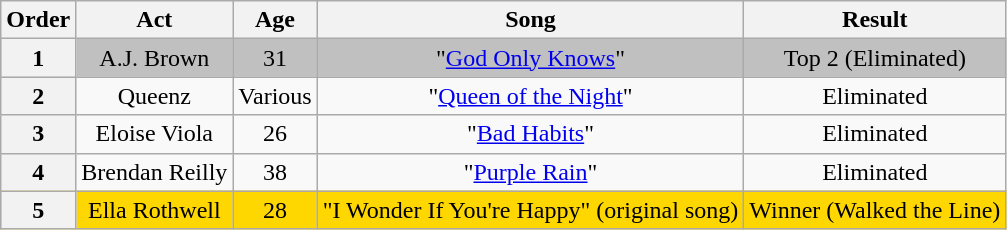<table class="wikitable plainrowheaders" style="text-align:center;">
<tr>
<th scope="col">Order</th>
<th scope="col">Act</th>
<th scope="col">Age</th>
<th scope="col">Song</th>
<th scope="col">Result</th>
</tr>
<tr style="background:silver;">
<th>1</th>
<td>A.J. Brown</td>
<td>31</td>
<td>"<a href='#'>God Only Knows</a>"</td>
<td>Top 2 (Eliminated)</td>
</tr>
<tr>
<th>2</th>
<td>Queenz</td>
<td>Various</td>
<td>"<a href='#'>Queen of the Night</a>"</td>
<td>Eliminated</td>
</tr>
<tr>
<th>3</th>
<td>Eloise Viola</td>
<td>26</td>
<td>"<a href='#'>Bad Habits</a>"</td>
<td>Eliminated</td>
</tr>
<tr>
<th>4</th>
<td>Brendan Reilly</td>
<td>38</td>
<td>"<a href='#'>Purple Rain</a>"</td>
<td>Eliminated</td>
</tr>
<tr style="background:gold;">
<th>5</th>
<td>Ella Rothwell</td>
<td>28</td>
<td>"I Wonder If You're Happy" (original song)</td>
<td>Winner (Walked the Line)</td>
</tr>
</table>
